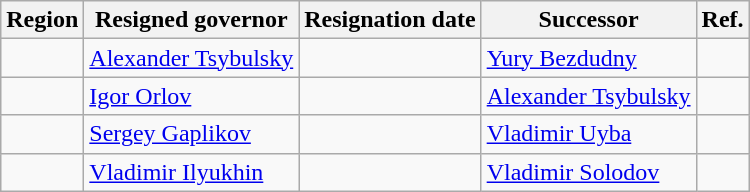<table class="wikitable" style="text-align:left">
<tr>
<th>Region</th>
<th>Resigned governor</th>
<th>Resignation date</th>
<th>Successor</th>
<th>Ref.</th>
</tr>
<tr>
<td></td>
<td><a href='#'>Alexander Tsybulsky</a></td>
<td></td>
<td><a href='#'>Yury Bezdudny</a></td>
<td></td>
</tr>
<tr>
<td></td>
<td><a href='#'>Igor Orlov</a></td>
<td></td>
<td><a href='#'>Alexander Tsybulsky</a></td>
<td></td>
</tr>
<tr>
<td></td>
<td><a href='#'>Sergey Gaplikov</a></td>
<td></td>
<td><a href='#'>Vladimir Uyba</a></td>
<td></td>
</tr>
<tr>
<td></td>
<td><a href='#'>Vladimir Ilyukhin</a></td>
<td></td>
<td><a href='#'>Vladimir Solodov</a></td>
<td></td>
</tr>
</table>
